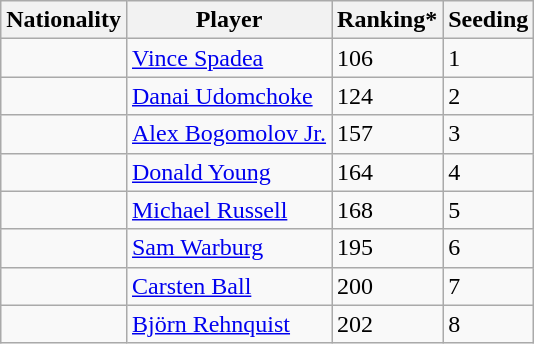<table class="wikitable" border="1">
<tr>
<th>Nationality</th>
<th>Player</th>
<th>Ranking*</th>
<th>Seeding</th>
</tr>
<tr>
<td></td>
<td><a href='#'>Vince Spadea</a></td>
<td>106</td>
<td>1</td>
</tr>
<tr>
<td></td>
<td><a href='#'>Danai Udomchoke</a></td>
<td>124</td>
<td>2</td>
</tr>
<tr>
<td></td>
<td><a href='#'>Alex Bogomolov Jr.</a></td>
<td>157</td>
<td>3</td>
</tr>
<tr>
<td></td>
<td><a href='#'>Donald Young</a></td>
<td>164</td>
<td>4</td>
</tr>
<tr>
<td></td>
<td><a href='#'>Michael Russell</a></td>
<td>168</td>
<td>5</td>
</tr>
<tr>
<td></td>
<td><a href='#'>Sam Warburg</a></td>
<td>195</td>
<td>6</td>
</tr>
<tr>
<td></td>
<td><a href='#'>Carsten Ball</a></td>
<td>200</td>
<td>7</td>
</tr>
<tr>
<td></td>
<td><a href='#'>Björn Rehnquist</a></td>
<td>202</td>
<td>8</td>
</tr>
</table>
